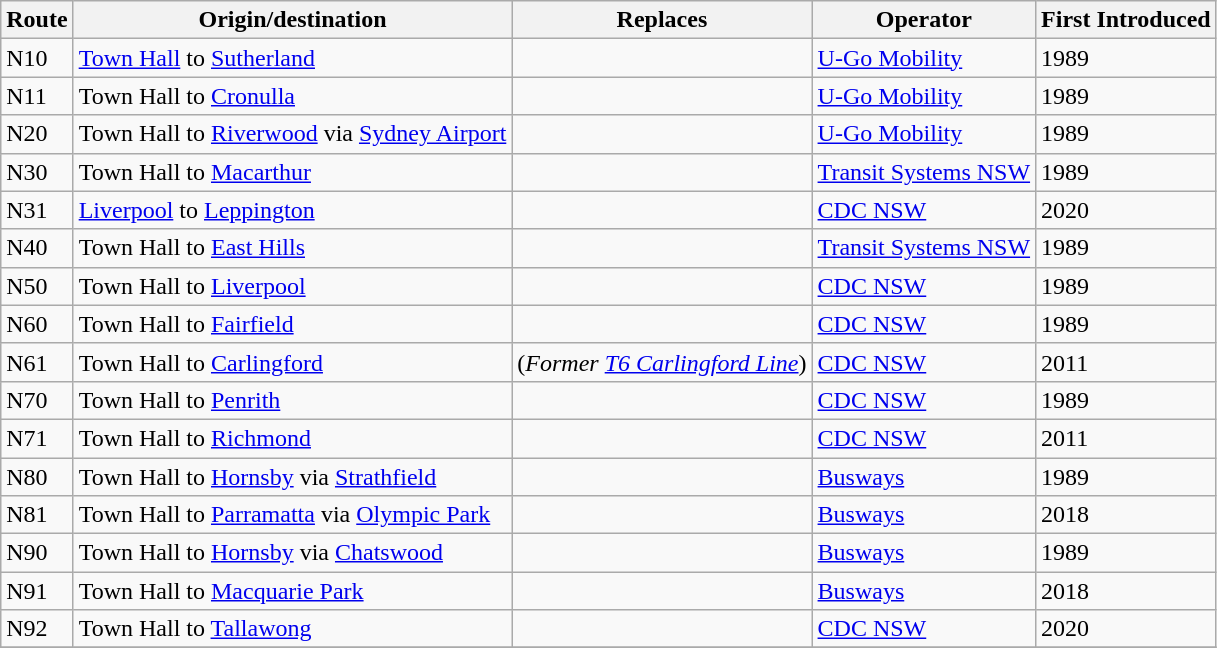<table class="wikitable">
<tr>
<th>Route</th>
<th>Origin/destination</th>
<th>Replaces</th>
<th>Operator</th>
<th>First Introduced</th>
</tr>
<tr>
<td>N10</td>
<td><a href='#'>Town Hall</a> to <a href='#'>Sutherland</a></td>
<td></td>
<td><a href='#'>U-Go Mobility</a></td>
<td>1989</td>
</tr>
<tr>
<td>N11</td>
<td>Town Hall to <a href='#'>Cronulla</a></td>
<td></td>
<td><a href='#'>U-Go Mobility</a></td>
<td>1989</td>
</tr>
<tr>
<td>N20</td>
<td>Town Hall to <a href='#'>Riverwood</a> via <a href='#'>Sydney Airport</a></td>
<td></td>
<td><a href='#'>U-Go Mobility</a></td>
<td>1989</td>
</tr>
<tr>
<td>N30</td>
<td>Town Hall to <a href='#'>Macarthur</a></td>
<td></td>
<td><a href='#'>Transit Systems NSW</a></td>
<td>1989</td>
</tr>
<tr>
<td>N31</td>
<td><a href='#'>Liverpool</a> to <a href='#'>Leppington</a></td>
<td></td>
<td><a href='#'>CDC NSW</a></td>
<td>2020</td>
</tr>
<tr>
<td>N40</td>
<td>Town Hall to <a href='#'>East Hills</a></td>
<td></td>
<td><a href='#'>Transit Systems NSW</a></td>
<td>1989</td>
</tr>
<tr>
<td>N50</td>
<td>Town Hall to <a href='#'>Liverpool</a></td>
<td></td>
<td><a href='#'>CDC NSW</a></td>
<td>1989</td>
</tr>
<tr>
<td>N60</td>
<td>Town Hall to <a href='#'>Fairfield</a></td>
<td></td>
<td><a href='#'>CDC NSW</a></td>
<td>1989</td>
</tr>
<tr>
<td>N61</td>
<td>Town Hall to <a href='#'>Carlingford</a></td>
<td> (<em>Former <a href='#'>T6 Carlingford Line</a></em>)</td>
<td><a href='#'>CDC NSW</a></td>
<td>2011</td>
</tr>
<tr>
<td>N70</td>
<td>Town Hall to <a href='#'>Penrith</a></td>
<td></td>
<td><a href='#'>CDC NSW</a></td>
<td>1989</td>
</tr>
<tr>
<td>N71</td>
<td>Town Hall to <a href='#'>Richmond</a></td>
<td></td>
<td><a href='#'>CDC NSW</a></td>
<td>2011</td>
</tr>
<tr>
<td>N80</td>
<td>Town Hall to <a href='#'>Hornsby</a> via <a href='#'>Strathfield</a></td>
<td></td>
<td><a href='#'>Busways</a></td>
<td>1989</td>
</tr>
<tr>
<td>N81</td>
<td>Town Hall to <a href='#'>Parramatta</a> via <a href='#'>Olympic Park</a></td>
<td></td>
<td><a href='#'>Busways</a></td>
<td>2018</td>
</tr>
<tr>
<td>N90</td>
<td>Town Hall to <a href='#'>Hornsby</a> via <a href='#'>Chatswood</a></td>
<td></td>
<td><a href='#'>Busways</a></td>
<td>1989</td>
</tr>
<tr>
<td>N91</td>
<td>Town Hall to <a href='#'>Macquarie Park</a></td>
<td></td>
<td><a href='#'>Busways</a></td>
<td>2018</td>
</tr>
<tr>
<td>N92</td>
<td>Town Hall to <a href='#'>Tallawong</a></td>
<td></td>
<td><a href='#'>CDC NSW</a></td>
<td>2020</td>
</tr>
<tr>
</tr>
</table>
